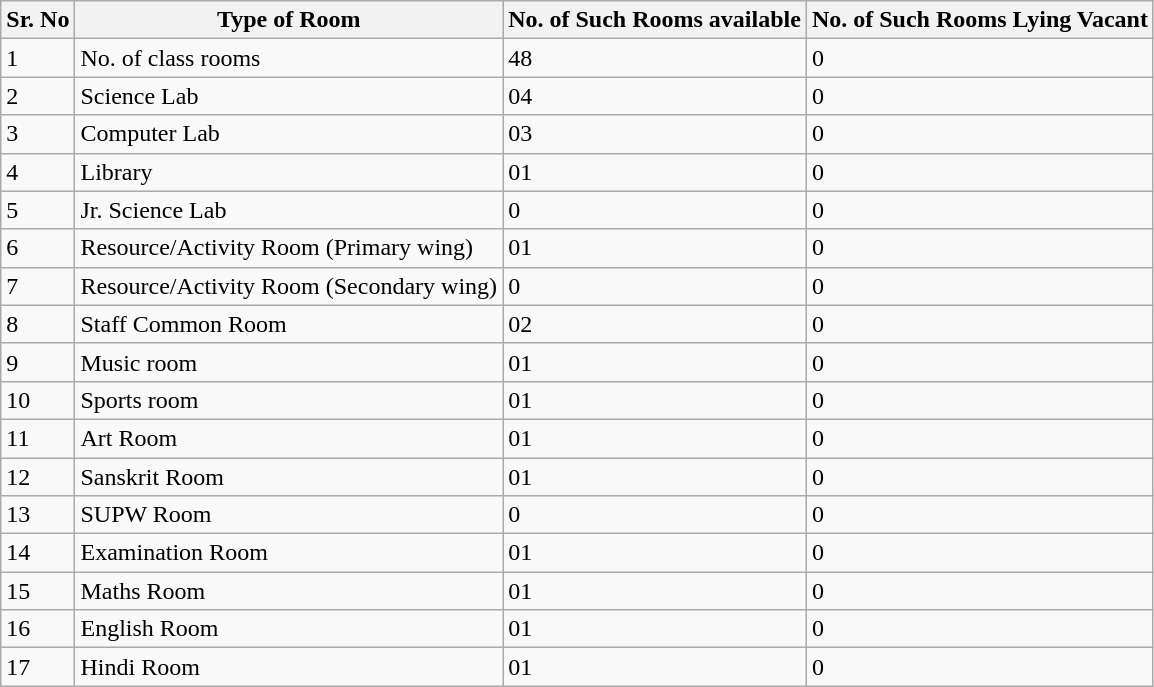<table class="wikitable">
<tr>
<th>Sr. No</th>
<th>Type of Room</th>
<th>No. of Such Rooms available</th>
<th>No. of Such Rooms Lying Vacant</th>
</tr>
<tr>
<td>1</td>
<td>No. of class rooms</td>
<td>48</td>
<td>0</td>
</tr>
<tr>
<td>2</td>
<td>Science Lab</td>
<td>04</td>
<td>0</td>
</tr>
<tr>
<td>3</td>
<td>Computer Lab</td>
<td>03</td>
<td>0</td>
</tr>
<tr>
<td>4</td>
<td>Library</td>
<td>01</td>
<td>0</td>
</tr>
<tr>
<td>5</td>
<td>Jr. Science Lab</td>
<td>0</td>
<td>0</td>
</tr>
<tr>
<td>6</td>
<td>Resource/Activity Room (Primary wing)</td>
<td>01</td>
<td>0</td>
</tr>
<tr>
<td>7</td>
<td>Resource/Activity Room (Secondary wing)</td>
<td>0</td>
<td>0</td>
</tr>
<tr>
<td>8</td>
<td>Staff Common Room</td>
<td>02</td>
<td>0</td>
</tr>
<tr>
<td>9</td>
<td>Music room</td>
<td>01</td>
<td>0</td>
</tr>
<tr>
<td>10</td>
<td>Sports room</td>
<td>01</td>
<td>0</td>
</tr>
<tr>
<td>11</td>
<td>Art Room</td>
<td>01</td>
<td>0</td>
</tr>
<tr>
<td>12</td>
<td>Sanskrit Room</td>
<td>01</td>
<td>0</td>
</tr>
<tr>
<td>13</td>
<td>SUPW Room</td>
<td>0</td>
<td>0</td>
</tr>
<tr>
<td>14</td>
<td>Examination Room</td>
<td>01</td>
<td>0</td>
</tr>
<tr>
<td>15</td>
<td>Maths Room</td>
<td>01</td>
<td>0</td>
</tr>
<tr>
<td>16</td>
<td>English Room</td>
<td>01</td>
<td>0</td>
</tr>
<tr>
<td>17</td>
<td>Hindi Room</td>
<td>01</td>
<td>0</td>
</tr>
</table>
